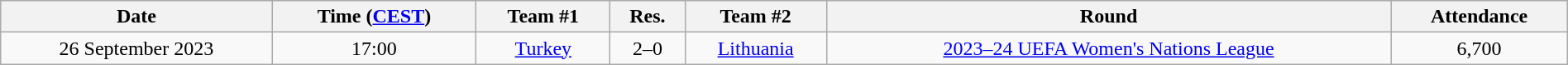<table class="wikitable"  style="text-align:center; width:100%;">
<tr>
<th>Date</th>
<th>Time (<a href='#'>CEST</a>)</th>
<th>Team #1</th>
<th>Res.</th>
<th>Team #2</th>
<th>Round</th>
<th>Attendance</th>
</tr>
<tr>
<td>26 September 2023</td>
<td>17:00</td>
<td> <a href='#'>Turkey</a></td>
<td style="text-align:center;">2–0</td>
<td> <a href='#'>Lithuania</a></td>
<td><a href='#'>2023–24 UEFA Women's Nations League</a></td>
<td style="text-align:center;">6,700</td>
</tr>
</table>
